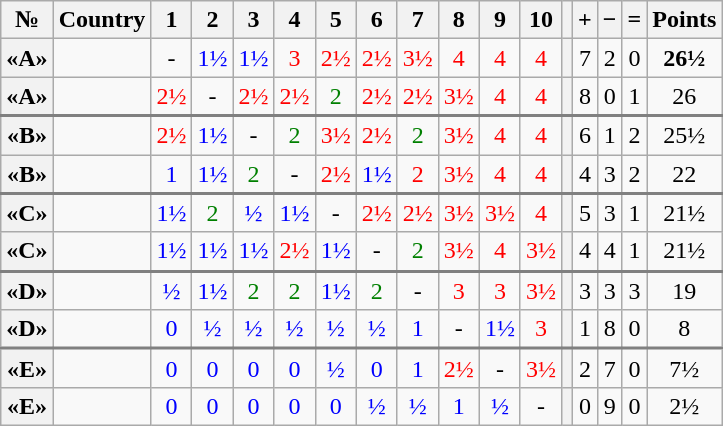<table class="wikitable" style="text-align:center">
<tr>
<th>№</th>
<th>Country</th>
<th>1</th>
<th>2</th>
<th>3</th>
<th>4</th>
<th>5</th>
<th>6</th>
<th>7</th>
<th>8</th>
<th>9</th>
<th>10</th>
<th></th>
<th>+</th>
<th>−</th>
<th>=</th>
<th>Points</th>
</tr>
<tr>
<th>«A»</th>
<td style="text-align: left"></td>
<td>-</td>
<td style="color:blue;">1½</td>
<td style="color:blue;">1½</td>
<td style="color:red;">3</td>
<td style="color:red;">2½</td>
<td style="color:red;">2½</td>
<td style="color:red;">3½</td>
<td style="color:red;">4</td>
<td style="color:red;">4</td>
<td style="color:red;">4</td>
<th></th>
<td>7</td>
<td>2</td>
<td>0</td>
<td><strong>26½</strong></td>
</tr>
<tr>
<th>«A»</th>
<td style="text-align: left"></td>
<td style="color:red;">2½</td>
<td>-</td>
<td style="color:red;">2½</td>
<td style="color:red;">2½</td>
<td style="color:green;">2</td>
<td style="color:red;">2½</td>
<td style="color:red;">2½</td>
<td style="color:red;">3½</td>
<td style="color:red;">4</td>
<td style="color:red;">4</td>
<th></th>
<td>8</td>
<td>0</td>
<td>1</td>
<td>26</td>
</tr>
<tr style="border-top:2px solid grey;">
<th>«B»</th>
<td style="text-align: left"></td>
<td style="color:red;">2½</td>
<td style="color:blue;">1½</td>
<td>-</td>
<td style="color:green;">2</td>
<td style="color:red;">3½</td>
<td style="color:red;">2½</td>
<td style="color:green;">2</td>
<td style="color:red;">3½</td>
<td style="color:red;">4</td>
<td style="color:red;">4</td>
<th></th>
<td>6</td>
<td>1</td>
<td>2</td>
<td>25½</td>
</tr>
<tr>
<th>«B»</th>
<td style="text-align: left"></td>
<td style="color:blue;">1</td>
<td style="color:blue;">1½</td>
<td style="color:green;">2</td>
<td>-</td>
<td style="color:red;">2½</td>
<td style="color:blue;">1½</td>
<td style="color:red;">2</td>
<td style="color:red;">3½</td>
<td style="color:red;">4</td>
<td style="color:red;">4</td>
<th></th>
<td>4</td>
<td>3</td>
<td>2</td>
<td>22</td>
</tr>
<tr style="border-top:2px solid grey;">
<th>«C»</th>
<td style="text-align: left"></td>
<td style="color:blue;">1½</td>
<td style="color:green;">2</td>
<td style="color:blue;">½</td>
<td style="color:blue;">1½</td>
<td>-</td>
<td style="color:red;">2½</td>
<td style="color:red;">2½</td>
<td style="color:red;">3½</td>
<td style="color:red;">3½</td>
<td style="color:red;">4</td>
<th></th>
<td>5</td>
<td>3</td>
<td>1</td>
<td>21½</td>
</tr>
<tr>
<th>«C»</th>
<td style="text-align: left"></td>
<td style="color:blue;">1½</td>
<td style="color:blue;">1½</td>
<td style="color:blue;">1½</td>
<td style="color:red;">2½</td>
<td style="color:blue;">1½</td>
<td>-</td>
<td style="color:green;">2</td>
<td style="color:red;">3½</td>
<td style="color:red;">4</td>
<td style="color:red;">3½</td>
<th></th>
<td>4</td>
<td>4</td>
<td>1</td>
<td>21½</td>
</tr>
<tr style="border-top:2px solid grey;">
<th>«D»</th>
<td style="text-align: left"></td>
<td style="color:blue;">½</td>
<td style="color:blue;">1½</td>
<td style="color:green;">2</td>
<td style="color:green;">2</td>
<td style="color:blue;">1½</td>
<td style="color:green;">2</td>
<td>-</td>
<td style="color:red;">3</td>
<td style="color:red;">3</td>
<td style="color:red;">3½</td>
<th></th>
<td>3</td>
<td>3</td>
<td>3</td>
<td>19</td>
</tr>
<tr>
<th>«D»</th>
<td style="text-align: left"></td>
<td style="color:blue;">0</td>
<td style="color:blue;">½</td>
<td style="color:blue;">½</td>
<td style="color:blue;">½</td>
<td style="color:blue;">½</td>
<td style="color:blue;">½</td>
<td style="color:blue;">1</td>
<td>-</td>
<td style="color:blue;">1½</td>
<td style="color:red;">3</td>
<th></th>
<td>1</td>
<td>8</td>
<td>0</td>
<td>8</td>
</tr>
<tr style="border-top:2px solid grey;">
<th>«E»</th>
<td style="text-align: left"></td>
<td style="color:blue;">0</td>
<td style="color:blue;">0</td>
<td style="color:blue;">0</td>
<td style="color:blue;">0</td>
<td style="color:blue;">½</td>
<td style="color:blue;">0</td>
<td style="color:blue;">1</td>
<td style="color:red;">2½</td>
<td>-</td>
<td style="color:red;">3½</td>
<th></th>
<td>2</td>
<td>7</td>
<td>0</td>
<td>7½</td>
</tr>
<tr>
<th>«E»</th>
<td style="text-align: left"></td>
<td style="color:blue;">0</td>
<td style="color:blue;">0</td>
<td style="color:blue;">0</td>
<td style="color:blue;">0</td>
<td style="color:blue;">0</td>
<td style="color:blue;">½</td>
<td style="color:blue;">½</td>
<td style="color:blue;">1</td>
<td style="color:blue;">½</td>
<td>-</td>
<th></th>
<td>0</td>
<td>9</td>
<td>0</td>
<td>2½</td>
</tr>
</table>
